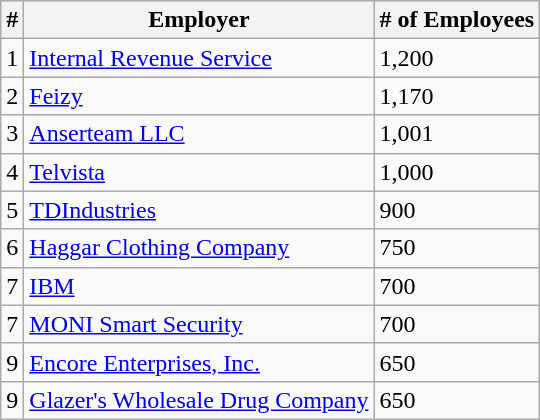<table class="wikitable">
<tr>
<th>#</th>
<th>Employer</th>
<th># of Employees</th>
</tr>
<tr>
<td>1</td>
<td><a href='#'>Internal Revenue Service</a></td>
<td>1,200</td>
</tr>
<tr>
<td>2</td>
<td><a href='#'>Feizy</a></td>
<td>1,170</td>
</tr>
<tr>
<td>3</td>
<td><a href='#'>Anserteam LLC</a></td>
<td>1,001</td>
</tr>
<tr>
<td>4</td>
<td><a href='#'>Telvista</a></td>
<td>1,000</td>
</tr>
<tr>
<td>5</td>
<td><a href='#'>TDIndustries</a></td>
<td>900</td>
</tr>
<tr>
<td>6</td>
<td><a href='#'>Haggar Clothing Company</a></td>
<td>750</td>
</tr>
<tr>
<td>7</td>
<td><a href='#'>IBM</a></td>
<td>700</td>
</tr>
<tr>
<td>7</td>
<td><a href='#'>MONI Smart Security</a></td>
<td>700</td>
</tr>
<tr>
<td>9</td>
<td><a href='#'>Encore Enterprises, Inc.</a></td>
<td>650</td>
</tr>
<tr>
<td>9</td>
<td><a href='#'>Glazer's Wholesale Drug Company</a></td>
<td>650</td>
</tr>
</table>
